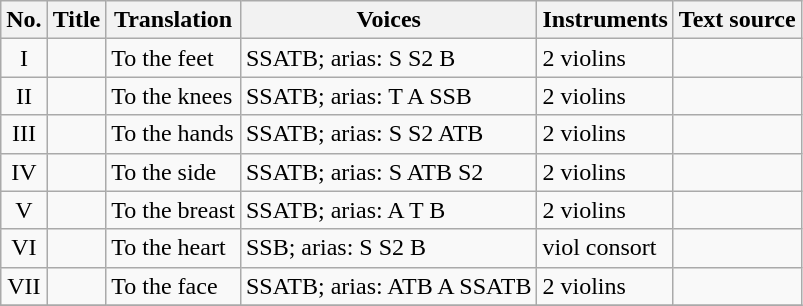<table class="wikitable">
<tr>
<th scope="col">No.</th>
<th scope="col">Title</th>
<th scope="col">Translation</th>
<th scope="col">Voices</th>
<th scope="col">Instruments</th>
<th scope="col">Text source</th>
</tr>
<tr>
<td style="text-align: center;">I</td>
<td><em></em></td>
<td>To the feet</td>
<td>SSATB; arias: S S2 B</td>
<td>2 violins</td>
<td></td>
</tr>
<tr>
<td style="text-align: center;">II</td>
<td><em></em></td>
<td>To the knees</td>
<td>SSATB; arias: T A SSB</td>
<td>2 violins</td>
<td></td>
</tr>
<tr>
<td style="text-align: center;">III</td>
<td><em></em></td>
<td>To the hands</td>
<td>SSATB; arias: S S2 ATB</td>
<td>2 violins</td>
<td></td>
</tr>
<tr>
<td style="text-align: center;">IV</td>
<td><em></em></td>
<td>To the side</td>
<td>SSATB; arias: S ATB S2</td>
<td>2 violins</td>
<td></td>
</tr>
<tr>
<td style="text-align: center;">V</td>
<td><em></em></td>
<td>To the breast</td>
<td>SSATB; arias: A T B</td>
<td>2 violins</td>
<td></td>
</tr>
<tr>
<td style="text-align: center;">VI</td>
<td><em></em></td>
<td>To the heart</td>
<td>SSB; arias: S S2 B</td>
<td>viol consort</td>
<td></td>
</tr>
<tr>
<td style="text-align: center;">VII</td>
<td><em></em></td>
<td>To the face</td>
<td>SSATB; arias: ATB A SSATB</td>
<td>2 violins</td>
<td></td>
</tr>
<tr>
</tr>
</table>
